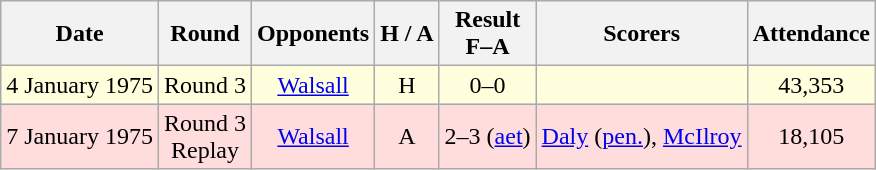<table class="wikitable" style="text-align:center">
<tr>
<th>Date</th>
<th>Round</th>
<th>Opponents</th>
<th>H / A</th>
<th>Result<br>F–A</th>
<th>Scorers</th>
<th>Attendance</th>
</tr>
<tr bgcolor="#ffffdd">
<td>4 January 1975</td>
<td>Round 3</td>
<td><a href='#'>Walsall</a></td>
<td>H</td>
<td>0–0</td>
<td></td>
<td>43,353</td>
</tr>
<tr bgcolor="#ffdddd">
<td>7 January 1975</td>
<td>Round 3<br>Replay</td>
<td><a href='#'>Walsall</a></td>
<td>A</td>
<td>2–3 (<a href='#'>aet</a>)</td>
<td><a href='#'>Daly</a> (<a href='#'>pen.</a>), <a href='#'>McIlroy</a></td>
<td>18,105</td>
</tr>
</table>
